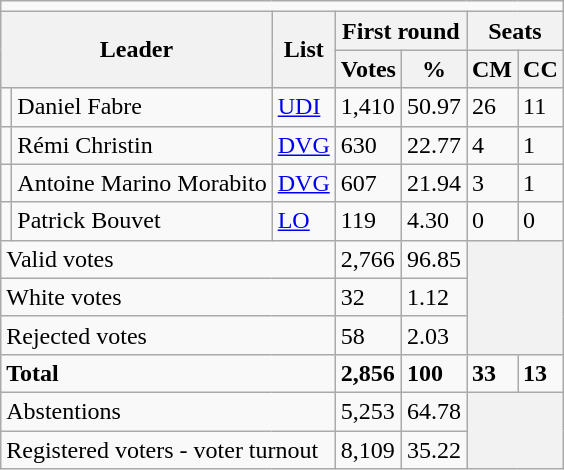<table class="wikitable">
<tr>
<td colspan="7"></td>
</tr>
<tr>
<th colspan="2" rowspan="2">Leader</th>
<th rowspan="2">List</th>
<th colspan="2">First round</th>
<th colspan="2">Seats</th>
</tr>
<tr>
<th>Votes</th>
<th>%</th>
<th>CM</th>
<th>CC</th>
</tr>
<tr>
<td bgcolor=></td>
<td>Daniel Fabre</td>
<td><a href='#'>UDI</a></td>
<td>1,410</td>
<td>50.97</td>
<td>26</td>
<td>11</td>
</tr>
<tr>
<td bgcolor=></td>
<td>Rémi Christin</td>
<td><a href='#'>DVG</a></td>
<td>630</td>
<td>22.77</td>
<td>4</td>
<td>1</td>
</tr>
<tr>
<td bgcolor=></td>
<td>Antoine Marino Morabito</td>
<td><a href='#'>DVG</a></td>
<td>607</td>
<td>21.94</td>
<td>3</td>
<td>1</td>
</tr>
<tr>
<td bgcolor=></td>
<td>Patrick Bouvet</td>
<td><a href='#'>LO</a></td>
<td>119</td>
<td>4.30</td>
<td>0</td>
<td>0</td>
</tr>
<tr>
<td colspan="3">Valid votes</td>
<td>2,766</td>
<td>96.85</td>
<th colspan="2" rowspan="3"></th>
</tr>
<tr>
<td colspan="3">White votes</td>
<td>32</td>
<td>1.12</td>
</tr>
<tr>
<td colspan="3">Rejected votes</td>
<td>58</td>
<td>2.03</td>
</tr>
<tr>
<td colspan="3"><strong>Total</strong></td>
<td><strong>2,856</strong></td>
<td><strong>100</strong></td>
<td><strong>33</strong></td>
<td><strong>13</strong></td>
</tr>
<tr>
<td colspan="3">Abstentions</td>
<td>5,253</td>
<td>64.78</td>
<th colspan="2" rowspan="2"></th>
</tr>
<tr>
<td colspan="3">Registered voters - voter turnout</td>
<td>8,109</td>
<td>35.22</td>
</tr>
</table>
